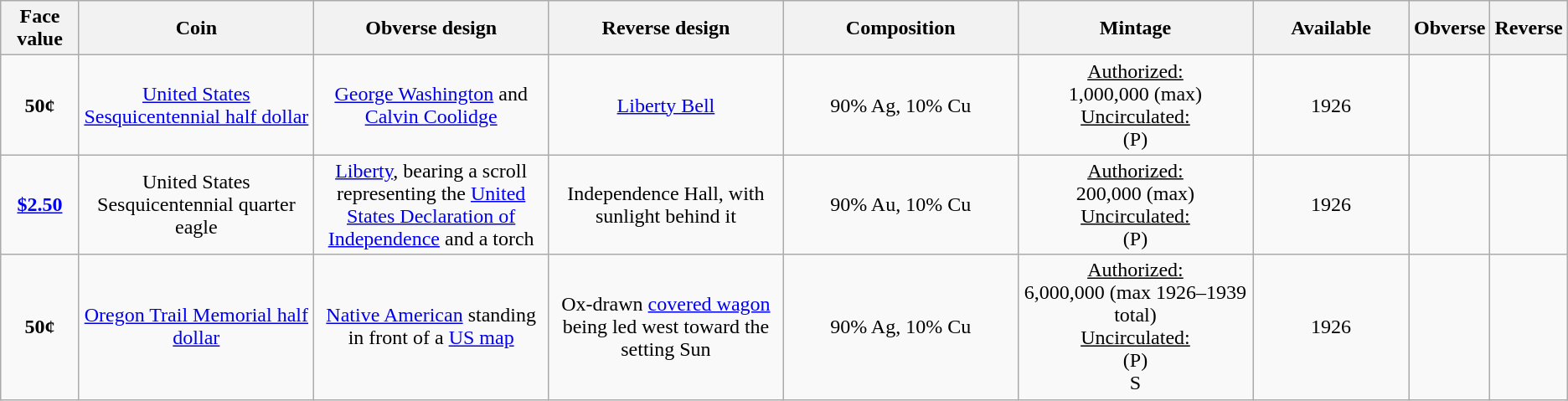<table class="wikitable">
<tr>
<th width="5%">Face value</th>
<th width="15%">Coin</th>
<th width="15%">Obverse design</th>
<th width="15%">Reverse design</th>
<th width="15%">Composition</th>
<th width="15%">Mintage</th>
<th width="10%">Available</th>
<th>Obverse</th>
<th>Reverse</th>
</tr>
<tr>
<td align="center"><strong>50¢</strong></td>
<td align="center"><a href='#'>United States Sesquicentennial half dollar</a></td>
<td align="center"><a href='#'>George Washington</a> and <a href='#'>Calvin Coolidge</a></td>
<td align="center"><a href='#'>Liberty Bell</a></td>
<td align="center">90% Ag, 10% Cu</td>
<td align="center"><u>Authorized:</u><br>1,000,000 (max)<br><u>Uncirculated:</u><br> (P)</td>
<td align="center">1926</td>
<td></td>
<td></td>
</tr>
<tr>
<td align="center"><strong><a href='#'>$2.50</a></strong></td>
<td align="center">United States Sesquicentennial quarter eagle</td>
<td align="center"><a href='#'>Liberty</a>, bearing a scroll representing the <a href='#'>United States Declaration of Independence</a> and a torch</td>
<td align="center">Independence Hall, with sunlight behind it</td>
<td align="center">90% Au, 10% Cu</td>
<td align="center"><u>Authorized:</u><br>200,000 (max)<br><u>Uncirculated:</u><br> (P)</td>
<td align="center">1926</td>
<td></td>
<td></td>
</tr>
<tr>
<td align="center"><strong>50¢</strong></td>
<td align="center"><a href='#'>Oregon Trail Memorial half dollar</a></td>
<td align="center"><a href='#'>Native American</a> standing in front of a <a href='#'>US map</a></td>
<td align="center">Ox-drawn <a href='#'>covered wagon</a> being led west toward the setting Sun</td>
<td align="center">90% Ag, 10% Cu</td>
<td align="center"><u>Authorized:</u><br>6,000,000 (max 1926–1939 total)<br><u>Uncirculated:</u><br> (P) <br>  S</td>
<td align="center">1926</td>
<td></td>
<td></td>
</tr>
</table>
